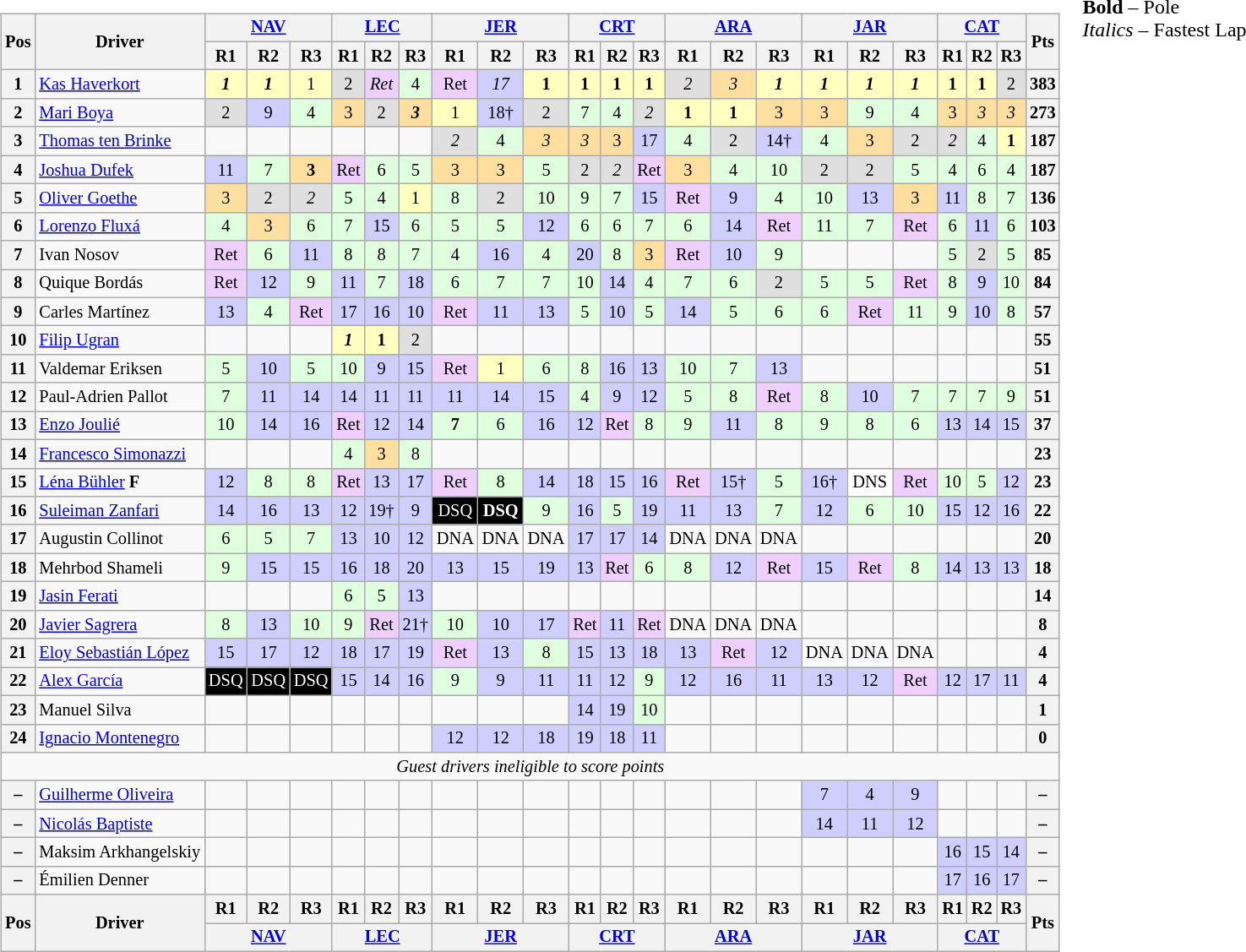<table>
<tr>
<td><br><table class="wikitable" style="font-size: 85%; text-align:center">
<tr>
<th rowspan=2>Pos</th>
<th rowspan=2>Driver</th>
<th colspan=3><a href='#'>NAV</a><br></th>
<th colspan=3><a href='#'>LEC</a><br></th>
<th colspan=3><a href='#'>JER</a><br></th>
<th colspan=3><a href='#'>CRT</a><br></th>
<th colspan=3><a href='#'>ARA</a><br></th>
<th colspan=3><a href='#'>JAR</a><br></th>
<th colspan=3><a href='#'>CAT</a><br></th>
<th rowspan=2>Pts</th>
</tr>
<tr>
<th>R1</th>
<th>R2</th>
<th>R3</th>
<th>R1</th>
<th>R2</th>
<th>R3</th>
<th>R1</th>
<th>R2</th>
<th>R3</th>
<th>R1</th>
<th>R2</th>
<th>R3</th>
<th>R1</th>
<th>R2</th>
<th>R3</th>
<th>R1</th>
<th>R2</th>
<th>R3</th>
<th>R1</th>
<th>R2</th>
<th>R3</th>
</tr>
<tr>
<th>1</th>
<td style="text-align:left"> <a href='#'>Kas Haverkort</a> </td>
<td style="background:#FFFFBF"><strong><em>1</em></strong></td>
<td style="background:#FFFFBF"><strong><em>1</em></strong></td>
<td style="background:#FFFFBF">1</td>
<td style="background:#DFDFDF">2</td>
<td style="background:#EFCFFF"><em>Ret</em></td>
<td style="background:#DFFFDF">4</td>
<td style="background:#EFCFFF">Ret</td>
<td style="background:#CFCFFF"><em>17</em></td>
<td style="background:#FFFFBF"><strong>1</strong></td>
<td style="background:#FFFFBF"><strong>1</strong></td>
<td style="background:#FFFFBF"><strong>1</strong></td>
<td style="background:#FFFFBF"><strong>1</strong></td>
<td style="background:#DFDFDF"><em>2</em></td>
<td style="background:#FFDF9F"><em>3</em></td>
<td style="background:#FFFFBF"><strong><em>1</em></strong></td>
<td style="background:#FFFFBF"><strong><em>1</em></strong></td>
<td style="background:#FFFFBF"><strong><em>1</em></strong></td>
<td style="background:#FFFFBF"><strong><em>1</em></strong></td>
<td style="background:#FFFFBF"><strong>1</strong></td>
<td style="background:#FFFFBF"><strong>1</strong></td>
<td style="background:#DFDFDF">2</td>
<th>383</th>
</tr>
<tr>
<th>2</th>
<td style="text-align:left"> <a href='#'>Mari Boya</a> </td>
<td style="background:#DFDFDF">2</td>
<td style="background:#CFCFFF">9</td>
<td style="background:#DFFFDF">4</td>
<td style="background:#FFDF9F">3</td>
<td style="background:#DFDFDF">2</td>
<td style="background:#FFDF9F"><strong><em>3</em></strong></td>
<td style="background:#FFFFBF">1</td>
<td style="background:#CFCFFF">18†</td>
<td style="background:#DFDFDF">2</td>
<td style="background:#DFFFDF">7</td>
<td style="background:#DFFFDF">4</td>
<td style="background:#DFDFDF"><em>2</em></td>
<td style="background:#FFFFBF"><strong>1</strong></td>
<td style="background:#FFFFBF"><strong>1</strong></td>
<td style="background:#FFDF9F">3</td>
<td style="background:#FFDF9F">3</td>
<td style="background:#DFFFDF">9</td>
<td style="background:#DFFFDF">4</td>
<td style="background:#FFDF9F">3</td>
<td style="background:#FFDF9F"><em>3</em></td>
<td style="background:#FFDF9F"><em>3</em></td>
<th>273</th>
</tr>
<tr>
<th>3</th>
<td style="text-align:left"> <a href='#'>Thomas ten Brinke</a> </td>
<td></td>
<td></td>
<td></td>
<td></td>
<td></td>
<td></td>
<td style="background:#DFDFDF"><em>2</em></td>
<td style="background:#DFFFDF">4</td>
<td style="background:#FFDF9F"><em>3</em></td>
<td style="background:#FFDF9F"><em>3</em></td>
<td style="background:#FFDF9F">3</td>
<td style="background:#CFCFFF">17</td>
<td style="background:#DFFFDF">4</td>
<td style="background:#DFDFDF">2</td>
<td style="background:#CFCFFF">14†</td>
<td style="background:#DFFFDF">4</td>
<td style="background:#FFDF9F">3</td>
<td style="background:#DFDFDF">2</td>
<td style="background:#DFDFDF"><em>2</em></td>
<td style="background:#DFFFDF">4</td>
<td style="background:#FFFFBF"><strong>1</strong></td>
<th>187</th>
</tr>
<tr>
<th>4</th>
<td style="text-align:left"> <a href='#'>Joshua Dufek</a> </td>
<td style="background:#CFCFFF">11</td>
<td style="background:#DFFFDF">7</td>
<td style="background:#FFDF9F"><strong>3</strong></td>
<td style="background:#EFCFFF">Ret</td>
<td style="background:#DFFFDF">6</td>
<td style="background:#DFFFDF">5</td>
<td style="background:#FFDF9F">3</td>
<td style="background:#FFDF9F">3</td>
<td style="background:#DFFFDF">5</td>
<td style="background:#DFDFDF">2</td>
<td style="background:#DFDFDF"><em>2</em></td>
<td style="background:#EFCFFF">Ret</td>
<td style="background:#FFDF9F">3</td>
<td style="background:#DFFFDF">4</td>
<td style="background:#DFFFDF">10</td>
<td style="background:#DFDFDF">2</td>
<td style="background:#DFDFDF">2</td>
<td style="background:#DFFFDF">5</td>
<td style="background:#DFFFDF">4</td>
<td style="background:#DFFFDF">6</td>
<td style="background:#DFFFDF">4</td>
<th>187</th>
</tr>
<tr>
<th>5</th>
<td style="text-align:left"> <a href='#'>Oliver Goethe</a> </td>
<td style="background:#FFDF9F">3</td>
<td style="background:#DFDFDF">2</td>
<td style="background:#DFDFDF"><em>2</em></td>
<td style="background:#DFFFDF">5</td>
<td style="background:#DFFFDF">4</td>
<td style="background:#FFFFBF">1</td>
<td style="background:#DFFFDF">8</td>
<td style="background:#DFDFDF">2</td>
<td style="background:#DFFFDF">10</td>
<td style="background:#DFFFDF">9</td>
<td style="background:#DFFFDF">7</td>
<td style="background:#CFCFFF">15</td>
<td style="background:#EFCFFF">Ret</td>
<td style="background:#CFCFFF">9</td>
<td style="background:#DFFFDF">4</td>
<td style="background:#DFFFDF">10</td>
<td style="background:#CFCFFF">13</td>
<td style="background:#FFDF9F">3</td>
<td style="background:#CFCFFF">11</td>
<td style="background:#DFFFDF">8</td>
<td style="background:#DFFFDF">7</td>
<th>136</th>
</tr>
<tr>
<th>6</th>
<td style="text-align:left"> <a href='#'>Lorenzo Fluxá</a> </td>
<td style="background:#DFFFDF">4</td>
<td style="background:#FFDF9F">3</td>
<td style="background:#DFFFDF">6</td>
<td style="background:#DFFFDF">7</td>
<td style="background:#CFCFFF">15</td>
<td style="background:#DFFFDF">6</td>
<td style="background:#DFFFDF">5</td>
<td style="background:#DFFFDF">5</td>
<td style="background:#CFCFFF">12</td>
<td style="background:#DFFFDF">6</td>
<td style="background:#DFFFDF">6</td>
<td style="background:#DFFFDF">7</td>
<td style="background:#DFFFDF">6</td>
<td style="background:#CFCFFF">14</td>
<td style="background:#EFCFFF">Ret</td>
<td style="background:#DFFFDF">11</td>
<td style="background:#DFFFDF">7</td>
<td style="background:#EFCFFF">Ret</td>
<td style="background:#DFFFDF">6</td>
<td style="background:#CFCFFF">11</td>
<td style="background:#DFFFDF">6</td>
<th>103</th>
</tr>
<tr>
<th>7</th>
<td style="text-align:left"> Ivan Nosov</td>
<td style="background:#EFCFFF">Ret</td>
<td style="background:#DFFFDF">6</td>
<td style="background:#CFCFFF">11</td>
<td style="background:#DFFFDF">8</td>
<td style="background:#DFFFDF">8</td>
<td style="background:#DFFFDF">7</td>
<td style="background:#DFFFDF">4</td>
<td style="background:#CFCFFF">16</td>
<td style="background:#DFFFDF">4</td>
<td style="background:#CFCFFF">20</td>
<td style="background:#DFFFDF">8</td>
<td style="background:#FFDF9F">3</td>
<td style="background:#EFCFFF">Ret</td>
<td style="background:#CFCFFF">10</td>
<td style="background:#DFFFDF">9</td>
<td></td>
<td></td>
<td></td>
<td style="background:#DFFFDF">5</td>
<td style="background:#DFDFDF">2</td>
<td style="background:#DFFFDF">5</td>
<th>85</th>
</tr>
<tr>
<th>8</th>
<td style="text-align:left"> Quique Bordás </td>
<td style="background:#EFCFFF">Ret</td>
<td style="background:#CFCFFF">12</td>
<td style="background:#DFFFDF">9</td>
<td style="background:#CFCFFF">11</td>
<td style="background:#DFFFDF">7</td>
<td style="background:#CFCFFF">18</td>
<td style="background:#DFFFDF">6</td>
<td style="background:#DFFFDF">7</td>
<td style="background:#DFFFDF">7</td>
<td style="background:#DFFFDF">10</td>
<td style="background:#CFCFFF">14</td>
<td style="background:#DFFFDF">4</td>
<td style="background:#DFFFDF">7</td>
<td style="background:#DFFFDF">6</td>
<td style="background:#DFDFDF">2</td>
<td style="background:#DFFFDF">5</td>
<td style="background:#DFFFDF">5</td>
<td style="background:#EFCFFF">Ret</td>
<td style="background:#DFFFDF">8</td>
<td style="background:#CFCFFF">9</td>
<td style="background:#DFFFDF">10</td>
<th>84</th>
</tr>
<tr>
<th>9</th>
<td style="text-align:left"> Carles Martínez</td>
<td style="background:#CFCFFF">13</td>
<td style="background:#DFFFDF">4</td>
<td style="background:#EFCFFF">Ret</td>
<td style="background:#CFCFFF">17</td>
<td style="background:#CFCFFF">16</td>
<td style="background:#CFCFFF">10</td>
<td style="background:#EFCFFF">Ret</td>
<td style="background:#CFCFFF">11</td>
<td style="background:#CFCFFF">13</td>
<td style="background:#DFFFDF">5</td>
<td style="background:#CFCFFF">10</td>
<td style="background:#DFFFDF">5</td>
<td style="background:#CFCFFF">14</td>
<td style="background:#DFFFDF">5</td>
<td style="background:#DFFFDF">6</td>
<td style="background:#DFFFDF">6</td>
<td style="background:#EFCFFF">Ret</td>
<td style="background:#DFFFDF">11</td>
<td style="background:#DFFFDF">9</td>
<td style="background:#CFCFFF">10</td>
<td style="background:#DFFFDF">8</td>
<th>57</th>
</tr>
<tr>
<th>10</th>
<td style="text-align:left"> <a href='#'>Filip Ugran</a></td>
<td></td>
<td></td>
<td></td>
<td style="background:#FFFFBF"><strong><em>1</em></strong></td>
<td style="background:#FFFFBF"><strong>1</strong></td>
<td style="background:#DFDFDF">2</td>
<td></td>
<td></td>
<td></td>
<td></td>
<td></td>
<td></td>
<td></td>
<td></td>
<td></td>
<td></td>
<td></td>
<td></td>
<td></td>
<td></td>
<td></td>
<th>55</th>
</tr>
<tr>
<th>11</th>
<td style="text-align:left"> Valdemar Eriksen</td>
<td style="background:#DFFFDF">5</td>
<td style="background:#CFCFFF">10</td>
<td style="background:#DFFFDF">5</td>
<td style="background:#DFFFDF">10</td>
<td style="background:#CFCFFF">9</td>
<td style="background:#CFCFFF">15</td>
<td style="background:#EFCFFF">Ret</td>
<td style="background:#FFFFBF">1</td>
<td style="background:#DFFFDF">6</td>
<td style="background:#DFFFDF">8</td>
<td style="background:#CFCFFF">16</td>
<td style="background:#CFCFFF">13</td>
<td style="background:#DFFFDF">10</td>
<td style="background:#DFFFDF">7</td>
<td style="background:#CFCFFF">13</td>
<td></td>
<td></td>
<td></td>
<td></td>
<td></td>
<td></td>
<th>51</th>
</tr>
<tr>
<th>12</th>
<td style="text-align:left"> Paul-Adrien Pallot</td>
<td style="background:#DFFFDF">7</td>
<td style="background:#CFCFFF">11</td>
<td style="background:#CFCFFF">14</td>
<td style="background:#CFCFFF">14</td>
<td style="background:#CFCFFF">11</td>
<td style="background:#CFCFFF">11</td>
<td style="background:#CFCFFF">11</td>
<td style="background:#CFCFFF">14</td>
<td style="background:#CFCFFF">15</td>
<td style="background:#DFFFDF">4</td>
<td style="background:#CFCFFF">9</td>
<td style="background:#CFCFFF">12</td>
<td style="background:#DFFFDF">5</td>
<td style="background:#DFFFDF">8</td>
<td style="background:#EFCFFF">Ret</td>
<td style="background:#DFFFDF">8</td>
<td style="background:#CFCFFF">10</td>
<td style="background:#DFFFDF">7</td>
<td style="background:#DFFFDF">7</td>
<td style="background:#DFFFDF">7</td>
<td style="background:#DFFFDF">9</td>
<th>51</th>
</tr>
<tr>
<th>13</th>
<td style="text-align:left"> <a href='#'>Enzo Joulié</a> </td>
<td style="background:#DFFFDF">10</td>
<td style="background:#CFCFFF">14</td>
<td style="background:#CFCFFF">16</td>
<td style="background:#EFCFFF">Ret</td>
<td style="background:#CFCFFF">12</td>
<td style="background:#CFCFFF">14</td>
<td style="background:#DFFFDF"><strong>7</strong></td>
<td style="background:#DFFFDF">6</td>
<td style="background:#CFCFFF">16</td>
<td style="background:#CFCFFF">12</td>
<td style="background:#EFCFFF">Ret</td>
<td style="background:#DFFFDF">8</td>
<td style="background:#DFFFDF">9</td>
<td style="background:#CFCFFF">11</td>
<td style="background:#DFFFDF">8</td>
<td style="background:#DFFFDF">9</td>
<td style="background:#DFFFDF">8</td>
<td style="background:#DFFFDF">6</td>
<td style="background:#CFCFFF">13</td>
<td style="background:#CFCFFF">14</td>
<td style="background:#CFCFFF">15</td>
<th>37</th>
</tr>
<tr>
<th>14</th>
<td style="text-align:left"> <a href='#'>Francesco Simonazzi</a> </td>
<td></td>
<td></td>
<td></td>
<td style="background:#DFFFDF">4</td>
<td style="background:#FFDF9F">3</td>
<td style="background:#DFFFDF">8</td>
<td></td>
<td></td>
<td></td>
<td></td>
<td></td>
<td></td>
<td></td>
<td></td>
<td></td>
<td></td>
<td></td>
<td></td>
<td></td>
<td></td>
<td></td>
<th>23</th>
</tr>
<tr>
<th>15</th>
<td style="text-align:left"> <a href='#'>Léna Bühler</a>  <strong><span>F</span></strong></td>
<td style="background:#CFCFFF">12</td>
<td style="background:#DFFFDF">8</td>
<td style="background:#DFFFDF">8</td>
<td style="background:#EFCFFF">Ret</td>
<td style="background:#CFCFFF">13</td>
<td style="background:#CFCFFF">17</td>
<td style="background:#EFCFFF">Ret</td>
<td style="background:#DFFFDF">8</td>
<td style="background:#CFCFFF">14</td>
<td style="background:#CFCFFF">18</td>
<td style="background:#CFCFFF">15</td>
<td style="background:#CFCFFF">16</td>
<td style="background:#EFCFFF">Ret</td>
<td style="background:#CFCFFF">15†</td>
<td style="background:#DFFFDF">5</td>
<td style="background:#CFCFFF">16†</td>
<td style="background:#FFFFFF">DNS</td>
<td style="background:#EFCFFF">Ret</td>
<td style="background:#DFFFDF">10</td>
<td style="background:#DFFFDF">5</td>
<td style="background:#CFCFFF">12</td>
<th>23</th>
</tr>
<tr>
<th>16</th>
<td style="text-align:left"> <a href='#'>Suleiman Zanfari</a> </td>
<td style="background:#CFCFFF">14</td>
<td style="background:#CFCFFF">16</td>
<td style="background:#CFCFFF">13</td>
<td style="background:#CFCFFF">12</td>
<td style="background:#CFCFFF">19†</td>
<td style="background:#CFCFFF">9</td>
<td style="background:#000000; color:white">DSQ</td>
<td style="background:#000000; color:white"><strong>DSQ</strong></td>
<td style="background:#DFFFDF">9</td>
<td style="background:#CFCFFF">16</td>
<td style="background:#DFFFDF">5</td>
<td style="background:#CFCFFF">19</td>
<td style="background:#CFCFFF">11</td>
<td style="background:#CFCFFF">13</td>
<td style="background:#DFFFDF">7</td>
<td style="background:#CFCFFF">12</td>
<td style="background:#DFFFDF">6</td>
<td style="background:#DFFFDF">10</td>
<td style="background:#CFCFFF">15</td>
<td style="background:#CFCFFF">12</td>
<td style="background:#CFCFFF">16</td>
<th>22</th>
</tr>
<tr>
<th>17</th>
<td style="text-align:left"> Augustin Collinot</td>
<td style="background:#DFFFDF">6</td>
<td style="background:#DFFFDF">5</td>
<td style="background:#DFFFDF">7</td>
<td style="background:#CFCFFF">13</td>
<td style="background:#CFCFFF">10</td>
<td style="background:#CFCFFF">12</td>
<td>DNA</td>
<td>DNA</td>
<td>DNA</td>
<td style="background:#CFCFFF">17</td>
<td style="background:#CFCFFF">17</td>
<td style="background:#CFCFFF">14</td>
<td>DNA</td>
<td>DNA</td>
<td>DNA</td>
<td></td>
<td></td>
<td></td>
<td></td>
<td></td>
<td></td>
<th>20</th>
</tr>
<tr>
<th>18</th>
<td style="text-align:left"> Mehrbod Shameli </td>
<td style="background:#DFFFDF">9</td>
<td style="background:#CFCFFF">15</td>
<td style="background:#CFCFFF">15</td>
<td style="background:#CFCFFF">16</td>
<td style="background:#CFCFFF">18</td>
<td style="background:#CFCFFF">20</td>
<td style="background:#CFCFFF">13</td>
<td style="background:#CFCFFF">15</td>
<td style="background:#CFCFFF">19</td>
<td style="background:#CFCFFF">13</td>
<td style="background:#EFCFFF">Ret</td>
<td style="background:#DFFFDF">6</td>
<td style="background:#DFFFDF">8</td>
<td style="background:#CFCFFF">12</td>
<td style="background:#EFCFFF">Ret</td>
<td style="background:#CFCFFF">15</td>
<td style="background:#EFCFFF">Ret</td>
<td style="background:#DFFFDF">8</td>
<td style="background:#CFCFFF">14</td>
<td style="background:#CFCFFF">13</td>
<td style="background:#CFCFFF">13</td>
<th>18</th>
</tr>
<tr>
<th>19</th>
<td style="text-align:left"> <a href='#'>Jasin Ferati</a> </td>
<td></td>
<td></td>
<td></td>
<td style="background:#DFFFDF">6</td>
<td style="background:#DFFFDF">5</td>
<td style="background:#CFCFFF">13</td>
<td></td>
<td></td>
<td></td>
<td></td>
<td></td>
<td></td>
<td></td>
<td></td>
<td></td>
<td></td>
<td></td>
<td></td>
<td></td>
<td></td>
<td></td>
<th>14</th>
</tr>
<tr>
<th>20</th>
<td style="text-align:left"> <a href='#'>Javier Sagrera</a> </td>
<td style="background:#DFFFDF">8</td>
<td style="background:#CFCFFF">13</td>
<td style="background:#DFFFDF">10</td>
<td style="background:#DFFFDF">9</td>
<td style="background:#EFCFFF">Ret</td>
<td style="background:#CFCFFF">21†</td>
<td style="background:#DFFFDF">10</td>
<td style="background:#CFCFFF">10</td>
<td style="background:#CFCFFF">17</td>
<td style="background:#EFCFFF">Ret</td>
<td style="background:#CFCFFF">11</td>
<td style="background:#EFCFFF">Ret</td>
<td>DNA</td>
<td>DNA</td>
<td>DNA</td>
<td></td>
<td></td>
<td></td>
<td></td>
<td></td>
<td></td>
<th>8</th>
</tr>
<tr>
<th>21</th>
<td style="text-align:left"> <a href='#'>Eloy Sebastián López</a> </td>
<td style="background:#CFCFFF">15</td>
<td style="background:#CFCFFF">17</td>
<td style="background:#CFCFFF">12</td>
<td style="background:#CFCFFF">18</td>
<td style="background:#CFCFFF">17</td>
<td style="background:#CFCFFF">19</td>
<td style="background:#EFCFFF">Ret</td>
<td style="background:#CFCFFF">13</td>
<td style="background:#DFFFDF">8</td>
<td style="background:#CFCFFF">15</td>
<td style="background:#CFCFFF">13</td>
<td style="background:#CFCFFF">18</td>
<td style="background:#CFCFFF">13</td>
<td style="background:#EFCFFF">Ret</td>
<td style="background:#CFCFFF">12</td>
<td>DNA</td>
<td>DNA</td>
<td>DNA</td>
<td></td>
<td></td>
<td></td>
<th>4</th>
</tr>
<tr>
<th>22</th>
<td style="text-align:left"> <a href='#'>Alex García</a></td>
<td style="background:#000000; color:white">DSQ</td>
<td style="background:#000000; color:white">DSQ</td>
<td style="background:#000000; color:white">DSQ</td>
<td style="background:#CFCFFF">15</td>
<td style="background:#CFCFFF">14</td>
<td style="background:#CFCFFF">16</td>
<td style="background:#DFFFDF">9</td>
<td style="background:#CFCFFF">9</td>
<td style="background:#CFCFFF">11</td>
<td style="background:#CFCFFF">11</td>
<td style="background:#CFCFFF">12</td>
<td style="background:#DFFFDF">9</td>
<td style="background:#CFCFFF">12</td>
<td style="background:#CFCFFF">16</td>
<td style="background:#CFCFFF">11</td>
<td style="background:#CFCFFF">13</td>
<td style="background:#CFCFFF">12</td>
<td style="background:#EFCFFF">Ret</td>
<td style="background:#CFCFFF">12</td>
<td style="background:#CFCFFF">17</td>
<td style="background:#CFCFFF">11</td>
<th>4</th>
</tr>
<tr>
<th>23</th>
<td style="text-align:left"> Manuel Silva </td>
<td></td>
<td></td>
<td></td>
<td></td>
<td></td>
<td></td>
<td></td>
<td></td>
<td></td>
<td style="background:#CFCFFF">14</td>
<td style="background:#CFCFFF">19</td>
<td style="background:#DFFFDF">10</td>
<td></td>
<td></td>
<td></td>
<td></td>
<td></td>
<td></td>
<td></td>
<td></td>
<td></td>
<th>1</th>
</tr>
<tr>
<th>24</th>
<td style="text-align:left"> <a href='#'>Ignacio Montenegro</a> </td>
<td></td>
<td></td>
<td></td>
<td></td>
<td></td>
<td></td>
<td style="background:#CFCFFF">12</td>
<td style="background:#CFCFFF">12</td>
<td style="background:#CFCFFF">18</td>
<td style="background:#CFCFFF">19</td>
<td style="background:#CFCFFF">18</td>
<td style="background:#CFCFFF">11</td>
<td></td>
<td></td>
<td></td>
<td></td>
<td></td>
<td></td>
<td></td>
<td></td>
<td></td>
<th>0</th>
</tr>
<tr>
<td colspan=24><em>Guest drivers ineligible to score points</em></td>
</tr>
<tr>
<th>–</th>
<td style="text-align:left"> <a href='#'>Guilherme Oliveira</a> </td>
<td></td>
<td></td>
<td></td>
<td></td>
<td></td>
<td></td>
<td></td>
<td></td>
<td></td>
<td></td>
<td></td>
<td></td>
<td></td>
<td></td>
<td></td>
<td style="background:#CFCFFF">7</td>
<td style="background:#CFCFFF">4</td>
<td style="background:#CFCFFF">9</td>
<td></td>
<td></td>
<td></td>
<th>–</th>
</tr>
<tr>
<th>–</th>
<td style="text-align:left"> <a href='#'>Nicolás Baptiste</a> </td>
<td></td>
<td></td>
<td></td>
<td></td>
<td></td>
<td></td>
<td></td>
<td></td>
<td></td>
<td></td>
<td></td>
<td></td>
<td></td>
<td></td>
<td></td>
<td style="background:#CFCFFF">14</td>
<td style="background:#CFCFFF">11</td>
<td style="background:#CFCFFF">12</td>
<td></td>
<td></td>
<td></td>
<th>–</th>
</tr>
<tr>
<th>–</th>
<td style="text-align:left" nowrap=""> Maksim Arkhangelskiy </td>
<td></td>
<td></td>
<td></td>
<td></td>
<td></td>
<td></td>
<td></td>
<td></td>
<td></td>
<td></td>
<td></td>
<td></td>
<td></td>
<td></td>
<td></td>
<td></td>
<td></td>
<td></td>
<td style="background:#CFCFFF">16</td>
<td style="background:#CFCFFF">15</td>
<td style="background:#CFCFFF">14</td>
<th>–</th>
</tr>
<tr>
<th>–</th>
<td style="text-align:left"> Émilien Denner </td>
<td></td>
<td></td>
<td></td>
<td></td>
<td></td>
<td></td>
<td></td>
<td></td>
<td></td>
<td></td>
<td></td>
<td></td>
<td></td>
<td></td>
<td></td>
<td></td>
<td></td>
<td></td>
<td style="background:#CFCFFF">17</td>
<td style="background:#CFCFFF">16</td>
<td style="background:#CFCFFF">17</td>
<th>–</th>
</tr>
<tr>
<th rowspan=2>Pos</th>
<th rowspan=2>Driver</th>
<th>R1</th>
<th>R2</th>
<th>R3</th>
<th>R1</th>
<th>R2</th>
<th>R3</th>
<th>R1</th>
<th>R2</th>
<th>R3</th>
<th>R1</th>
<th>R2</th>
<th>R3</th>
<th>R1</th>
<th>R2</th>
<th>R3</th>
<th>R1</th>
<th>R2</th>
<th>R3</th>
<th>R1</th>
<th>R2</th>
<th>R3</th>
<th rowspan=2>Pts</th>
</tr>
<tr>
<th colspan=3><a href='#'>NAV</a><br></th>
<th colspan=3><a href='#'>LEC</a><br></th>
<th colspan=3><a href='#'>JER</a><br></th>
<th colspan=3><a href='#'>CRT</a><br></th>
<th colspan=3><a href='#'>ARA</a><br></th>
<th colspan=3><a href='#'>JAR</a><br></th>
<th colspan=3><a href='#'>CAT</a><br></th>
</tr>
</table>
</td>
<td style="vertical-align:top"><br>
<span><strong>Bold</strong> – Pole<br><em>Italics</em> – Fastest Lap</span></td>
</tr>
</table>
